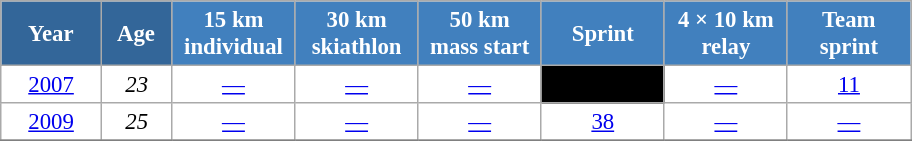<table class="wikitable" style="font-size:95%; text-align:center; border:grey solid 1px; border-collapse:collapse; background:#ffffff;">
<tr>
<th style="background-color:#369; color:white; width:60px;"> Year </th>
<th style="background-color:#369; color:white; width:40px;"> Age </th>
<th style="background-color:#4180be; color:white; width:75px;"> 15 km <br> individual </th>
<th style="background-color:#4180be; color:white; width:75px;"> 30 km <br> skiathlon </th>
<th style="background-color:#4180be; color:white; width:75px;"> 50 km <br> mass start </th>
<th style="background-color:#4180be; color:white; width:75px;"> Sprint </th>
<th style="background-color:#4180be; color:white; width:75px;"> 4 × 10 km <br> relay </th>
<th style="background-color:#4180be; color:white; width:75px;"> Team <br> sprint </th>
</tr>
<tr>
<td><a href='#'>2007</a></td>
<td><em>23</em></td>
<td><a href='#'>—</a></td>
<td><a href='#'>—</a></td>
<td><a href='#'>—</a></td>
<td style="background:#000; color:#fff;"><a href='#'><span></span></a></td>
<td><a href='#'>—</a></td>
<td><a href='#'>11</a></td>
</tr>
<tr>
<td><a href='#'>2009</a></td>
<td><em>25</em></td>
<td><a href='#'>—</a></td>
<td><a href='#'>—</a></td>
<td><a href='#'>—</a></td>
<td><a href='#'>38</a></td>
<td><a href='#'>—</a></td>
<td><a href='#'>—</a></td>
</tr>
<tr>
</tr>
</table>
